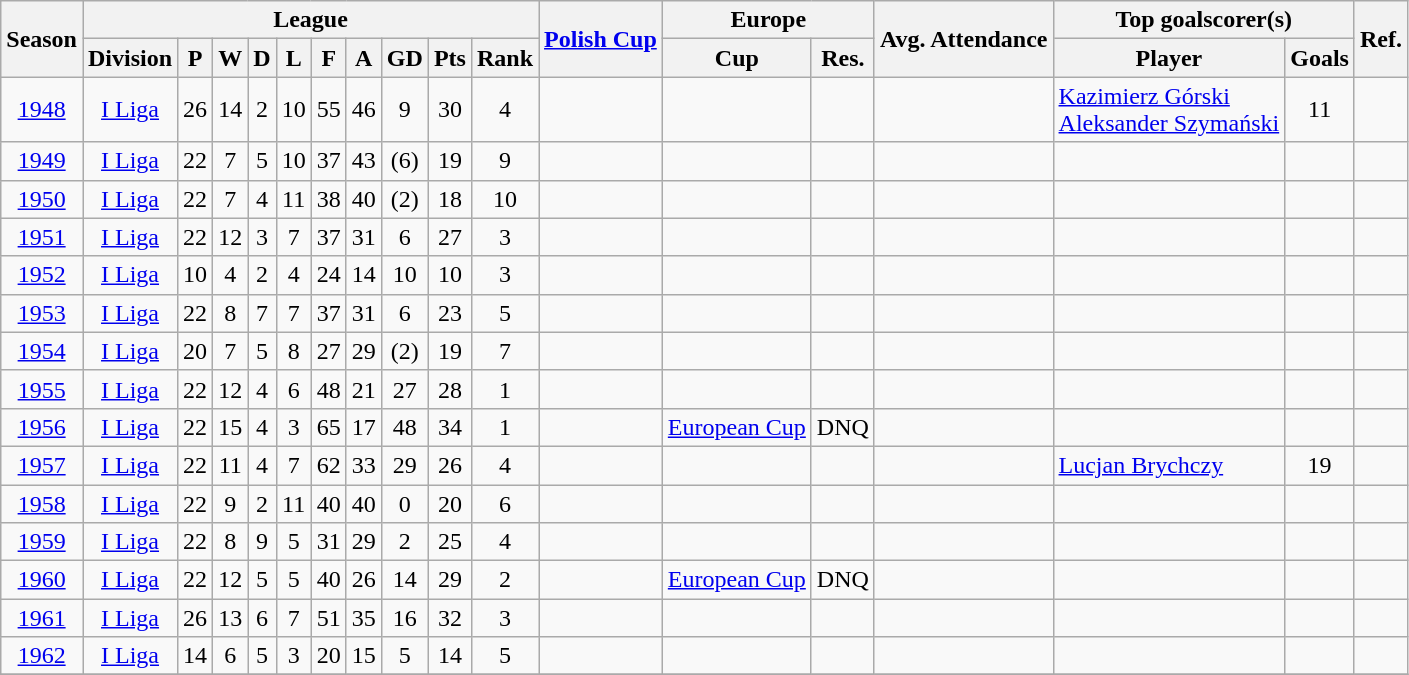<table class="wikitable sortable" style="text-align:center">
<tr>
<th rowspan="2">Season</th>
<th colspan="10">League</th>
<th rowspan="2"><a href='#'>Polish Cup</a></th>
<th colspan="2">Europe</th>
<th rowspan="2">Avg. Attendance</th>
<th colspan="2">Top goalscorer(s)</th>
<th rowspan="2">Ref.</th>
</tr>
<tr>
<th class="unsortable">Division</th>
<th>P</th>
<th>W</th>
<th>D</th>
<th>L</th>
<th>F</th>
<th>A</th>
<th>GD</th>
<th>Pts</th>
<th>Rank</th>
<th>Cup</th>
<th>Res.</th>
<th>Player</th>
<th>Goals</th>
</tr>
<tr>
<td><a href='#'>1948</a></td>
<td><a href='#'>I Liga</a></td>
<td>26</td>
<td>14</td>
<td>2</td>
<td>10</td>
<td>55</td>
<td>46</td>
<td>9</td>
<td>30</td>
<td>4</td>
<td></td>
<td></td>
<td></td>
<td></td>
<td align="left"><a href='#'>Kazimierz Górski</a><br><a href='#'>Aleksander Szymański</a></td>
<td>11</td>
<td></td>
</tr>
<tr>
<td><a href='#'>1949</a></td>
<td><a href='#'>I Liga</a></td>
<td>22</td>
<td>7</td>
<td>5</td>
<td>10</td>
<td>37</td>
<td>43</td>
<td>(6)</td>
<td>19</td>
<td>9</td>
<td></td>
<td></td>
<td></td>
<td></td>
<td align="left"></td>
<td></td>
<td></td>
</tr>
<tr>
<td><a href='#'>1950</a></td>
<td><a href='#'>I Liga</a></td>
<td>22</td>
<td>7</td>
<td>4</td>
<td>11</td>
<td>38</td>
<td>40</td>
<td>(2)</td>
<td>18</td>
<td>10</td>
<td></td>
<td></td>
<td></td>
<td></td>
<td align="left"></td>
<td></td>
<td></td>
</tr>
<tr>
<td><a href='#'>1951</a></td>
<td><a href='#'>I Liga</a></td>
<td>22</td>
<td>12</td>
<td>3</td>
<td>7</td>
<td>37</td>
<td>31</td>
<td>6</td>
<td>27</td>
<td>3</td>
<td></td>
<td></td>
<td></td>
<td></td>
<td align="left"></td>
<td></td>
<td></td>
</tr>
<tr>
<td><a href='#'>1952</a></td>
<td><a href='#'>I Liga</a></td>
<td>10</td>
<td>4</td>
<td>2</td>
<td>4</td>
<td>24</td>
<td>14</td>
<td>10</td>
<td>10</td>
<td>3</td>
<td></td>
<td></td>
<td></td>
<td></td>
<td align="left"></td>
<td></td>
<td></td>
</tr>
<tr>
<td><a href='#'>1953</a></td>
<td><a href='#'>I Liga</a></td>
<td>22</td>
<td>8</td>
<td>7</td>
<td>7</td>
<td>37</td>
<td>31</td>
<td>6</td>
<td>23</td>
<td>5</td>
<td></td>
<td></td>
<td></td>
<td></td>
<td align="left"></td>
<td></td>
<td></td>
</tr>
<tr>
<td><a href='#'>1954</a></td>
<td><a href='#'>I Liga</a></td>
<td>20</td>
<td>7</td>
<td>5</td>
<td>8</td>
<td>27</td>
<td>29</td>
<td>(2)</td>
<td>19</td>
<td>7</td>
<td></td>
<td></td>
<td></td>
<td></td>
<td align="left"></td>
<td></td>
<td></td>
</tr>
<tr>
<td><a href='#'>1955</a></td>
<td><a href='#'>I Liga</a></td>
<td>22</td>
<td>12</td>
<td>4</td>
<td>6</td>
<td>48</td>
<td>21</td>
<td>27</td>
<td>28</td>
<td>1</td>
<td></td>
<td></td>
<td></td>
<td></td>
<td align="left"></td>
<td></td>
<td></td>
</tr>
<tr>
<td><a href='#'>1956</a></td>
<td><a href='#'>I Liga</a></td>
<td>22</td>
<td>15</td>
<td>4</td>
<td>3</td>
<td>65</td>
<td>17</td>
<td>48</td>
<td>34</td>
<td>1</td>
<td></td>
<td><a href='#'>European Cup</a></td>
<td>DNQ</td>
<td></td>
<td align="left"></td>
<td></td>
<td></td>
</tr>
<tr>
<td><a href='#'>1957</a></td>
<td><a href='#'>I Liga</a></td>
<td>22</td>
<td>11</td>
<td>4</td>
<td>7</td>
<td>62</td>
<td>33</td>
<td>29</td>
<td>26</td>
<td>4</td>
<td></td>
<td></td>
<td></td>
<td></td>
<td align="left"><a href='#'>Lucjan Brychczy</a></td>
<td>19</td>
<td></td>
</tr>
<tr>
<td><a href='#'>1958</a></td>
<td><a href='#'>I Liga</a></td>
<td>22</td>
<td>9</td>
<td>2</td>
<td>11</td>
<td>40</td>
<td>40</td>
<td>0</td>
<td>20</td>
<td>6</td>
<td></td>
<td></td>
<td></td>
<td></td>
<td align="left"></td>
<td></td>
<td></td>
</tr>
<tr>
<td><a href='#'>1959</a></td>
<td><a href='#'>I Liga</a></td>
<td>22</td>
<td>8</td>
<td>9</td>
<td>5</td>
<td>31</td>
<td>29</td>
<td>2</td>
<td>25</td>
<td>4</td>
<td></td>
<td></td>
<td></td>
<td></td>
<td align="left"></td>
<td></td>
<td></td>
</tr>
<tr>
<td><a href='#'>1960</a></td>
<td><a href='#'>I Liga</a></td>
<td>22</td>
<td>12</td>
<td>5</td>
<td>5</td>
<td>40</td>
<td>26</td>
<td>14</td>
<td>29</td>
<td>2</td>
<td></td>
<td><a href='#'>European Cup</a></td>
<td>DNQ</td>
<td></td>
<td align="left"></td>
<td></td>
<td></td>
</tr>
<tr>
<td><a href='#'>1961</a></td>
<td><a href='#'>I Liga</a></td>
<td>26</td>
<td>13</td>
<td>6</td>
<td>7</td>
<td>51</td>
<td>35</td>
<td>16</td>
<td>32</td>
<td>3</td>
<td></td>
<td></td>
<td></td>
<td></td>
<td align="left"></td>
<td></td>
<td></td>
</tr>
<tr>
<td><a href='#'>1962</a></td>
<td><a href='#'>I Liga</a></td>
<td>14</td>
<td>6</td>
<td>5</td>
<td>3</td>
<td>20</td>
<td>15</td>
<td>5</td>
<td>14</td>
<td>5</td>
<td></td>
<td></td>
<td></td>
<td></td>
<td align="left"></td>
<td></td>
<td></td>
</tr>
<tr>
</tr>
</table>
